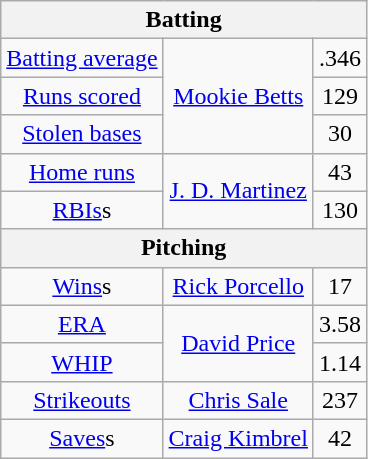<table class="wikitable" style="text-align:center; font-size: 100%;">
<tr>
<th colspan=3>Batting</th>
</tr>
<tr>
<td><a href='#'>Batting average</a></td>
<td rowspan=3><a href='#'>Mookie Betts</a></td>
<td>.346</td>
</tr>
<tr>
<td><a href='#'>Runs scored</a></td>
<td>129</td>
</tr>
<tr>
<td><a href='#'>Stolen bases</a></td>
<td>30</td>
</tr>
<tr>
<td><a href='#'>Home runs</a></td>
<td rowspan=2><a href='#'>J. D. Martinez</a></td>
<td>43</td>
</tr>
<tr>
<td><a href='#'>RBIs</a>s</td>
<td>130</td>
</tr>
<tr>
<th colspan=3>Pitching</th>
</tr>
<tr>
<td><a href='#'>Wins</a>s</td>
<td><a href='#'>Rick Porcello</a></td>
<td>17</td>
</tr>
<tr>
<td><a href='#'>ERA</a></td>
<td rowspan=2><a href='#'>David Price</a></td>
<td>3.58</td>
</tr>
<tr>
<td><a href='#'>WHIP</a></td>
<td>1.14</td>
</tr>
<tr>
<td><a href='#'>Strikeouts</a></td>
<td><a href='#'>Chris Sale</a></td>
<td>237</td>
</tr>
<tr>
<td><a href='#'>Saves</a>s</td>
<td><a href='#'>Craig Kimbrel</a></td>
<td>42</td>
</tr>
</table>
